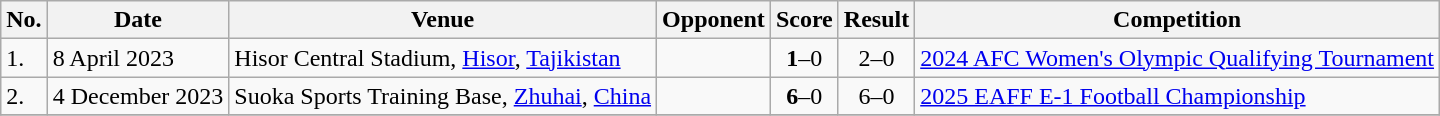<table class="wikitable">
<tr>
<th>No.</th>
<th>Date</th>
<th>Venue</th>
<th>Opponent</th>
<th>Score</th>
<th>Result</th>
<th>Competition</th>
</tr>
<tr>
<td>1.</td>
<td>8 April 2023</td>
<td>Hisor Central Stadium, <a href='#'>Hisor</a>, <a href='#'>Tajikistan</a></td>
<td></td>
<td align=center><strong>1</strong>–0</td>
<td align=center>2–0</td>
<td><a href='#'>2024 AFC Women's Olympic Qualifying Tournament</a></td>
</tr>
<tr>
<td>2.</td>
<td>4 December 2023</td>
<td>Suoka Sports Training Base, <a href='#'>Zhuhai</a>, <a href='#'>China</a></td>
<td></td>
<td align=center><strong>6</strong>–0</td>
<td align=center>6–0</td>
<td><a href='#'>2025 EAFF E-1 Football Championship</a></td>
</tr>
<tr>
</tr>
</table>
